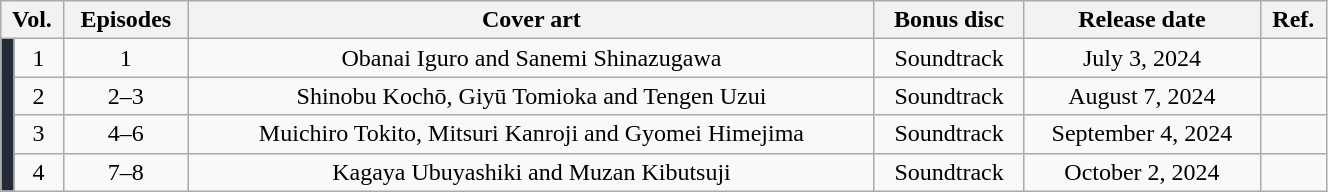<table class="wikitable" style="text-align: center; width: 70%;">
<tr>
<th colspan="2">Vol.</th>
<th>Episodes</th>
<th>Cover art</th>
<th>Bonus disc</th>
<th>Release date</th>
<th width="5%">Ref.</th>
</tr>
<tr>
<td rowspan="6" width="1%" style="background: #242B38;"></td>
<td>1</td>
<td>1</td>
<td>Obanai Iguro and Sanemi Shinazugawa</td>
<td>Soundtrack</td>
<td>July 3, 2024</td>
<td></td>
</tr>
<tr>
<td>2</td>
<td>2–3</td>
<td>Shinobu Kochō, Giyū Tomioka and Tengen Uzui</td>
<td>Soundtrack</td>
<td>August 7, 2024</td>
<td></td>
</tr>
<tr>
<td>3</td>
<td>4–6</td>
<td>Muichiro Tokito, Mitsuri Kanroji and Gyomei Himejima</td>
<td>Soundtrack</td>
<td>September 4, 2024</td>
<td></td>
</tr>
<tr>
<td>4</td>
<td>7–8</td>
<td>Kagaya Ubuyashiki and Muzan Kibutsuji</td>
<td>Soundtrack</td>
<td>October 2, 2024</td>
<td></td>
</tr>
</table>
